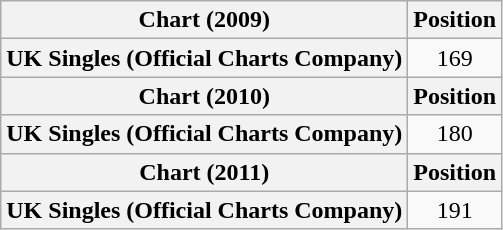<table class="wikitable plainrowheaders" style="text-align:center;">
<tr>
<th scope="col">Chart (2009)</th>
<th scope="col">Position</th>
</tr>
<tr>
<th scope="row">UK Singles (Official Charts Company)</th>
<td>169</td>
</tr>
<tr>
<th scope="col">Chart (2010)</th>
<th scope="col">Position</th>
</tr>
<tr>
<th scope="row">UK Singles (Official Charts Company)</th>
<td>180</td>
</tr>
<tr>
<th scope="col">Chart (2011)</th>
<th scope="col">Position</th>
</tr>
<tr>
<th scope="row">UK Singles (Official Charts Company)</th>
<td>191</td>
</tr>
</table>
